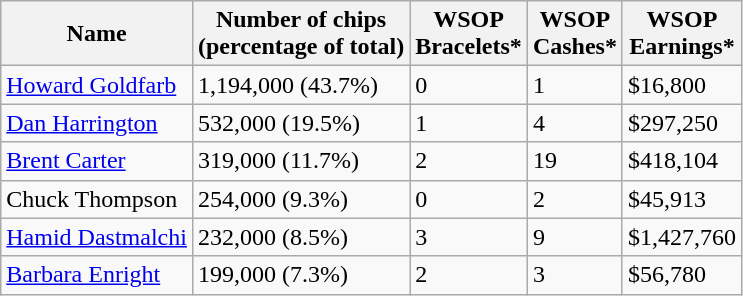<table class="wikitable sortable">
<tr>
<th>Name</th>
<th>Number of chips<br>(percentage of total)</th>
<th>WSOP<br>Bracelets*</th>
<th>WSOP<br>Cashes*</th>
<th>WSOP<br>Earnings*</th>
</tr>
<tr>
<td> <a href='#'>Howard Goldfarb</a></td>
<td>1,194,000 (43.7%)</td>
<td>0</td>
<td>1</td>
<td>$16,800</td>
</tr>
<tr>
<td> <a href='#'>Dan Harrington</a></td>
<td>532,000 (19.5%)</td>
<td>1</td>
<td>4</td>
<td>$297,250</td>
</tr>
<tr>
<td> <a href='#'>Brent Carter</a></td>
<td>319,000 (11.7%)</td>
<td>2</td>
<td>19</td>
<td>$418,104</td>
</tr>
<tr>
<td> Chuck Thompson</td>
<td>254,000 (9.3%)</td>
<td>0</td>
<td>2</td>
<td>$45,913</td>
</tr>
<tr>
<td> <a href='#'>Hamid Dastmalchi</a></td>
<td>232,000 (8.5%)</td>
<td>3</td>
<td>9</td>
<td>$1,427,760</td>
</tr>
<tr>
<td> <a href='#'>Barbara Enright</a></td>
<td>199,000 (7.3%)</td>
<td>2</td>
<td>3</td>
<td>$56,780</td>
</tr>
</table>
